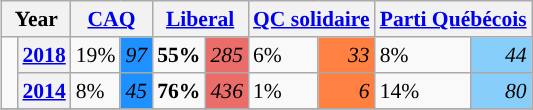<table class="wikitable" style="float:right; width:400; font-size:90%; margin-left:1em;">
<tr>
<th colspan="2" scope="col">Year</th>
<th colspan="2" scope="col"><a href='#'>CAQ</a></th>
<th colspan="2" scope="col"><a href='#'>Liberal</a></th>
<th colspan="2" scope="col"><a href='#'>QC solidaire</a></th>
<th colspan="2" scope="col"><a href='#'>Parti Québécois</a></th>
</tr>
<tr>
<td rowspan="2" style="width: 0.25em; background-color: "></td>
<th><a href='#'>2018</a></th>
<td>19%</td>
<td style="text-align:right; background:#1E90FF;"><em>97</em></td>
<td><strong>55%</strong></td>
<td style="text-align:right; background:#EA6D6A;"><em>285</em></td>
<td>6%</td>
<td style="text-align:right; background:#FF8040;"><em>33</em></td>
<td>8%</td>
<td style="text-align:right; background:#87CEFA;"><em>44</em></td>
</tr>
<tr>
<th><a href='#'>2014</a></th>
<td>8%</td>
<td style="text-align:right; background:#1E90FF;"><em>45</em></td>
<td><strong>76%</strong></td>
<td style="text-align:right; background:#EA6D6A;"><em>436</em></td>
<td>1%</td>
<td style="text-align:right; background:#FF8040;"><em>6</em></td>
<td>14%</td>
<td style="text-align:right; background:#87CEFA;"><em>80</em></td>
</tr>
<tr>
</tr>
</table>
